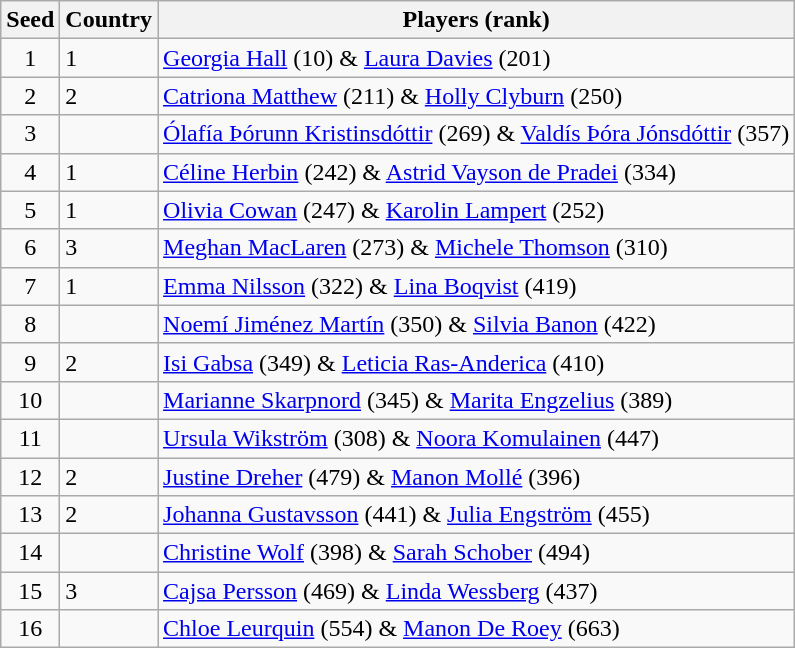<table class="wikitable sortable">
<tr>
<th>Seed</th>
<th>Country</th>
<th>Players (rank)</th>
</tr>
<tr>
<td align=center>1</td>
<td> 1</td>
<td><a href='#'>Georgia Hall</a> (10) & <a href='#'>Laura Davies</a> (201)</td>
</tr>
<tr>
<td align=center>2</td>
<td> 2</td>
<td><a href='#'>Catriona Matthew</a> (211) & <a href='#'>Holly Clyburn</a> (250)</td>
</tr>
<tr>
<td align=center>3</td>
<td></td>
<td><a href='#'>Ólafía Þórunn Kristinsdóttir</a> (269) & <a href='#'>Valdís Þóra Jónsdóttir</a> (357)</td>
</tr>
<tr>
<td align=center>4</td>
<td> 1</td>
<td><a href='#'>Céline Herbin</a> (242) & <a href='#'>Astrid Vayson de Pradei</a> (334)</td>
</tr>
<tr>
<td align=center>5</td>
<td> 1</td>
<td><a href='#'>Olivia Cowan</a> (247) & <a href='#'>Karolin Lampert</a> (252)</td>
</tr>
<tr>
<td align=center>6</td>
<td> 3</td>
<td><a href='#'>Meghan MacLaren</a> (273) & <a href='#'>Michele Thomson</a> (310)</td>
</tr>
<tr>
<td align=center>7</td>
<td> 1</td>
<td><a href='#'>Emma Nilsson</a> (322) & <a href='#'>Lina Boqvist</a> (419)</td>
</tr>
<tr>
<td align=center>8</td>
<td></td>
<td><a href='#'>Noemí Jiménez Martín</a> (350) & <a href='#'>Silvia Banon</a> (422)</td>
</tr>
<tr>
<td align=center>9</td>
<td> 2</td>
<td><a href='#'>Isi Gabsa</a> (349) & <a href='#'>Leticia Ras-Anderica</a> (410)</td>
</tr>
<tr>
<td align=center>10</td>
<td></td>
<td><a href='#'>Marianne Skarpnord</a> (345) & <a href='#'>Marita Engzelius</a> (389)</td>
</tr>
<tr>
<td align=center>11</td>
<td></td>
<td><a href='#'>Ursula Wikström</a> (308) & <a href='#'>Noora Komulainen</a> (447)</td>
</tr>
<tr>
<td align=center>12</td>
<td> 2</td>
<td><a href='#'>Justine Dreher</a> (479) & <a href='#'>Manon Mollé</a> (396)</td>
</tr>
<tr>
<td align=center>13</td>
<td> 2</td>
<td><a href='#'>Johanna Gustavsson</a> (441) & <a href='#'>Julia Engström</a> (455)</td>
</tr>
<tr>
<td align=center>14</td>
<td></td>
<td><a href='#'>Christine Wolf</a> (398) & <a href='#'>Sarah Schober</a> (494)</td>
</tr>
<tr>
<td align=center>15</td>
<td> 3</td>
<td><a href='#'>Cajsa Persson</a> (469) & <a href='#'>Linda Wessberg</a> (437)</td>
</tr>
<tr>
<td align=center>16</td>
<td></td>
<td><a href='#'>Chloe Leurquin</a> (554) & <a href='#'>Manon De Roey</a> (663)</td>
</tr>
</table>
